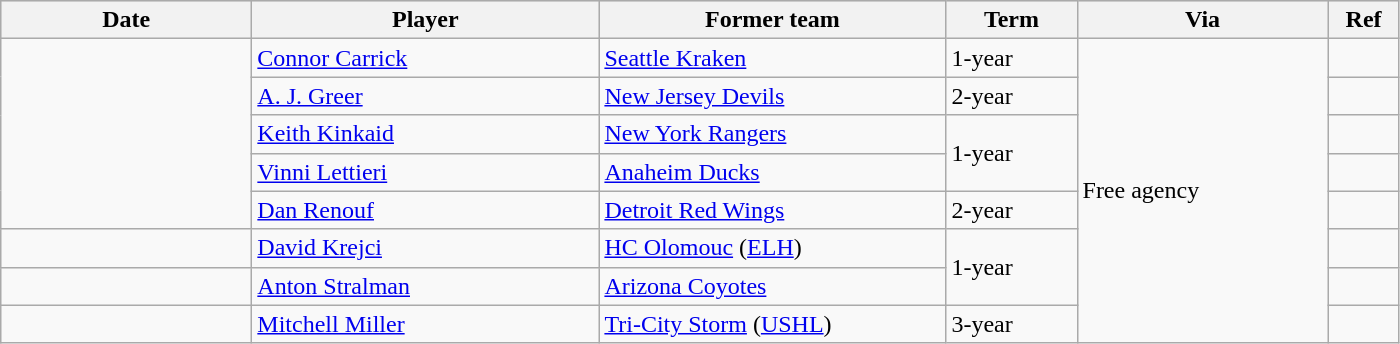<table class="wikitable">
<tr style="background:#ddd; text-align:center;">
<th style="width: 10em;">Date</th>
<th style="width: 14em;">Player</th>
<th style="width: 14em;">Former team</th>
<th style="width: 5em;">Term</th>
<th style="width: 10em;">Via</th>
<th style="width: 2.5em;">Ref</th>
</tr>
<tr>
<td rowspan=5></td>
<td><a href='#'>Connor Carrick</a></td>
<td><a href='#'>Seattle Kraken</a></td>
<td>1-year</td>
<td rowspan=8>Free agency</td>
<td></td>
</tr>
<tr>
<td><a href='#'>A. J. Greer</a></td>
<td><a href='#'>New Jersey Devils</a></td>
<td>2-year</td>
<td></td>
</tr>
<tr>
<td><a href='#'>Keith Kinkaid</a></td>
<td><a href='#'>New York Rangers</a></td>
<td rowspan=2>1-year</td>
<td></td>
</tr>
<tr>
<td><a href='#'>Vinni Lettieri</a></td>
<td><a href='#'>Anaheim Ducks</a></td>
<td></td>
</tr>
<tr>
<td><a href='#'>Dan Renouf</a></td>
<td><a href='#'>Detroit Red Wings</a></td>
<td>2-year</td>
<td></td>
</tr>
<tr>
<td></td>
<td><a href='#'>David Krejci</a></td>
<td><a href='#'>HC Olomouc</a> (<a href='#'>ELH</a>)</td>
<td rowspan=2>1-year</td>
<td></td>
</tr>
<tr>
<td></td>
<td><a href='#'>Anton Stralman</a></td>
<td><a href='#'>Arizona Coyotes</a></td>
<td></td>
</tr>
<tr>
<td></td>
<td><a href='#'>Mitchell Miller</a></td>
<td><a href='#'>Tri-City Storm</a> (<a href='#'>USHL</a>)</td>
<td>3-year</td>
<td></td>
</tr>
</table>
